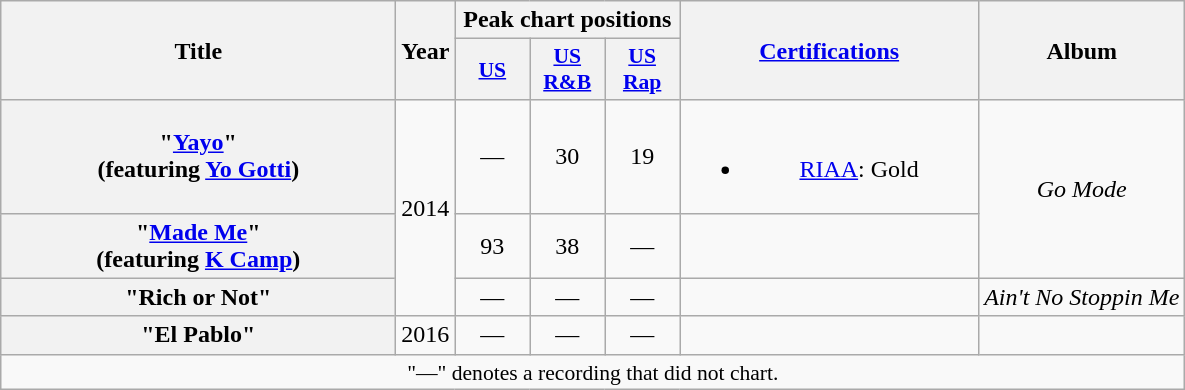<table class="wikitable plainrowheaders" style="text-align:center;" border="1">
<tr>
<th scope="col" rowspan="2" style="width:16em;">Title</th>
<th scope="col" rowspan="2">Year</th>
<th scope="col" colspan="3">Peak chart positions</th>
<th scope="col" rowspan="2" style="width:12em;"><a href='#'>Certifications</a></th>
<th scope="col" rowspan="2">Album</th>
</tr>
<tr>
<th style="width:3em; font-size:90%"><a href='#'>US</a></th>
<th style="width:3em; font-size:90%"><a href='#'>US<br>R&B</a></th>
<th style="width:3em; font-size:90%"><a href='#'>US<br>Rap</a></th>
</tr>
<tr>
<th scope="row">"<a href='#'>Yayo</a>"<br><span>(featuring <a href='#'>Yo Gotti</a>)</span></th>
<td rowspan="3">2014</td>
<td>—</td>
<td>30</td>
<td>19</td>
<td><br><ul><li><a href='#'>RIAA</a>: Gold</li></ul></td>
<td rowspan="2"><em>Go Mode</em></td>
</tr>
<tr>
<th scope="row">"<a href='#'>Made Me</a>"<br><span>(featuring <a href='#'>K Camp</a>)</span></th>
<td>93</td>
<td>38</td>
<td>—</td>
<td></td>
</tr>
<tr>
<th scope="row">"Rich or Not"</th>
<td>—</td>
<td>—</td>
<td>—</td>
<td></td>
<td><em>Ain't No Stoppin Me</em></td>
</tr>
<tr>
<th scope="row">"El Pablo"</th>
<td rowspan="1">2016</td>
<td>—</td>
<td>—</td>
<td>—</td>
<td></td>
<td></td>
</tr>
<tr>
<td colspan="7" style="font-size:90%">"—" denotes a recording that did not chart.</td>
</tr>
</table>
